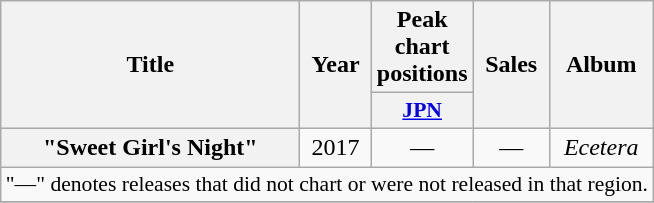<table class="wikitable plainrowheaders" style="text-align:center;">
<tr>
<th scope="col" rowspan="2" style="width:12em;">Title</th>
<th scope="col" rowspan="2">Year</th>
<th scope="col" colspan="1">Peak chart positions</th>
<th scope="col" rowspan="2">Sales</th>
<th scope="col" rowspan="2">Album</th>
</tr>
<tr>
<th scope="col" style="width:3em;font-size:90%;"><a href='#'>JPN</a></th>
</tr>
<tr>
<th scope="row">"Sweet Girl's Night"</th>
<td>2017</td>
<td>—</td>
<td>—</td>
<td><em>Ecetera</em></td>
</tr>
<tr>
<td colspan="5" style="font-size:90%;">"—" denotes releases that did not chart or were not released in that region.</td>
</tr>
<tr>
</tr>
</table>
